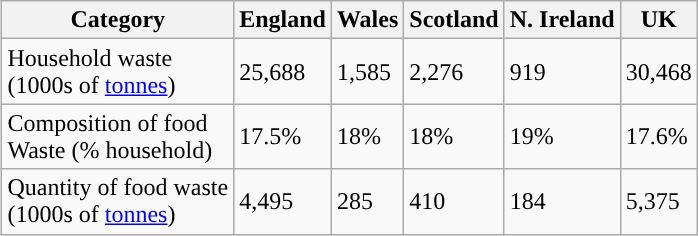<table class="wikitable" border="1" style="float: right; margin-left: 2em;">
<tr>
<th>Category</th>
<th>England</th>
<th>Wales</th>
<th>Scotland</th>
<th>N. Ireland</th>
<th>UK</th>
</tr>
<tr>
<td>Household waste<br>(1000s of <a href='#'>tonnes</a>)</td>
<td>25,688</td>
<td>1,585</td>
<td>2,276</td>
<td>919</td>
<td>30,468</td>
</tr>
<tr>
<td>Composition of food<br>Waste (% household)</td>
<td>17.5%</td>
<td>18%</td>
<td>18%</td>
<td>19%</td>
<td>17.6%</td>
</tr>
<tr>
<td>Quantity of food waste<br>(1000s of <a href='#'>tonnes</a>)</td>
<td>4,495</td>
<td>285</td>
<td>410</td>
<td>184</td>
<td>5,375</td>
</tr>
</table>
